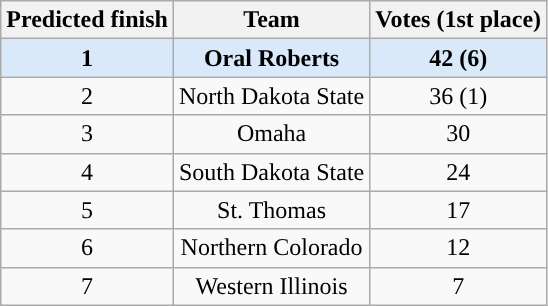<table class="wikitable sortable">
<tr>
<th style="text-align:center; ">Predicted finish</th>
<th style="text-align:center; ">Team</th>
<th style="text-align:center; ">Votes (1st place)</th>
</tr>
<tr style="background-color: #d9e9f9"; align="center">
<td><strong>1</strong></td>
<td><strong>Oral Roberts</strong></td>
<td><strong>42 (6)</strong></td>
</tr>
<tr align="center">
<td>2</td>
<td>North Dakota State</td>
<td>36 (1)</td>
</tr>
<tr align="center">
<td>3</td>
<td>Omaha</td>
<td>30</td>
</tr>
<tr align="center">
<td>4</td>
<td>South Dakota State</td>
<td>24</td>
</tr>
<tr align="center">
<td>5</td>
<td>St. Thomas</td>
<td>17</td>
</tr>
<tr align="center">
<td>6</td>
<td>Northern Colorado</td>
<td>12</td>
</tr>
<tr align="center">
<td>7</td>
<td>Western Illinois</td>
<td>7</td>
</tr>
</table>
